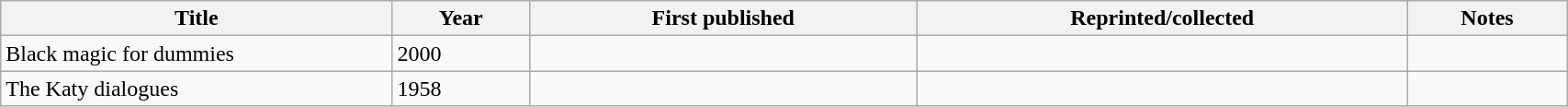<table class='wikitable sortable' width='90%'>
<tr>
<th width=25%>Title</th>
<th>Year</th>
<th>First published</th>
<th>Reprinted/collected</th>
<th>Notes</th>
</tr>
<tr>
<td>Black magic for dummies</td>
<td>2000</td>
<td></td>
<td></td>
<td></td>
</tr>
<tr>
<td data-sort-value="katy dialogues">The Katy dialogues</td>
<td>1958</td>
<td></td>
<td></td>
<td></td>
</tr>
</table>
